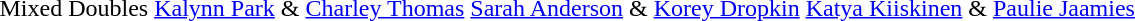<table>
<tr>
<td>Mixed Doubles</td>
<td> <a href='#'>Kalynn Park</a> & <a href='#'>Charley Thomas</a></td>
<td> <a href='#'>Sarah Anderson</a> & <a href='#'>Korey Dropkin</a></td>
<td> <a href='#'>Katya Kiiskinen</a> & <a href='#'>Paulie Jaamies</a></td>
</tr>
</table>
